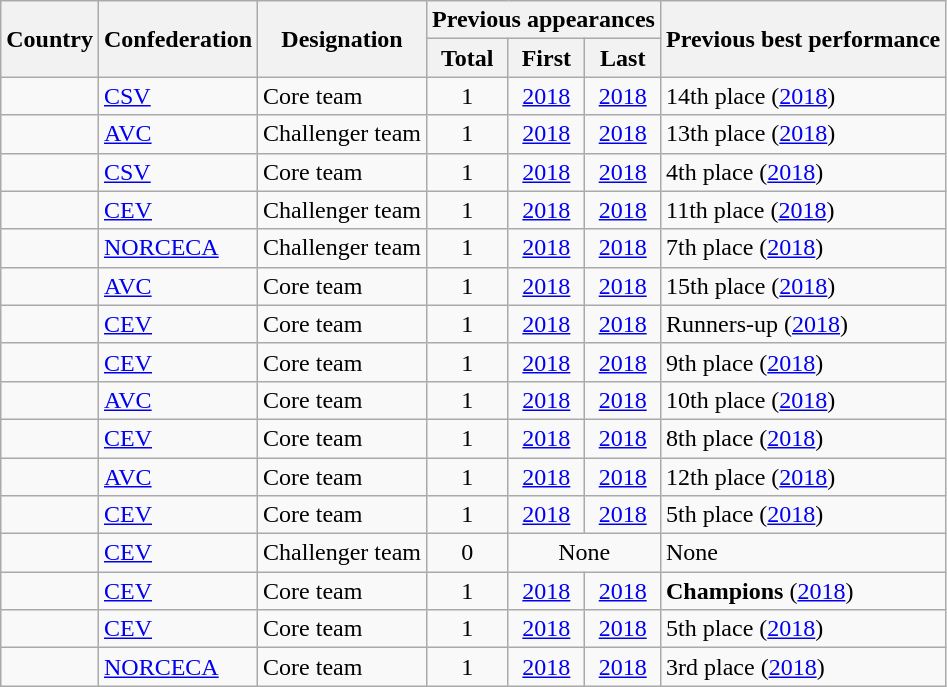<table class="wikitable sortable">
<tr>
<th rowspan=2>Country</th>
<th rowspan=2>Confederation</th>
<th rowspan=2>Designation</th>
<th colspan=3>Previous appearances</th>
<th rowspan=2>Previous best performance</th>
</tr>
<tr>
<th>Total</th>
<th>First</th>
<th>Last</th>
</tr>
<tr>
<td></td>
<td><a href='#'>CSV</a></td>
<td>Core team</td>
<td style="text-align:center">1</td>
<td style="text-align:center"><a href='#'>2018</a></td>
<td style="text-align:center"><a href='#'>2018</a></td>
<td>14th place (<a href='#'>2018</a>)</td>
</tr>
<tr>
<td></td>
<td><a href='#'>AVC</a></td>
<td>Challenger team</td>
<td style="text-align:center">1</td>
<td style="text-align:center"><a href='#'>2018</a></td>
<td style="text-align:center"><a href='#'>2018</a></td>
<td>13th place (<a href='#'>2018</a>)</td>
</tr>
<tr>
<td></td>
<td><a href='#'>CSV</a></td>
<td>Core team</td>
<td style="text-align:center">1</td>
<td style="text-align:center"><a href='#'>2018</a></td>
<td style="text-align:center"><a href='#'>2018</a></td>
<td>4th place (<a href='#'>2018</a>)</td>
</tr>
<tr>
<td></td>
<td><a href='#'>CEV</a></td>
<td>Challenger team</td>
<td style="text-align:center">1</td>
<td style="text-align:center"><a href='#'>2018</a></td>
<td style="text-align:center"><a href='#'>2018</a></td>
<td>11th place (<a href='#'>2018</a>)</td>
</tr>
<tr>
<td></td>
<td><a href='#'>NORCECA</a></td>
<td>Challenger team</td>
<td style="text-align:center">1</td>
<td style="text-align:center"><a href='#'>2018</a></td>
<td style="text-align:center"><a href='#'>2018</a></td>
<td>7th place (<a href='#'>2018</a>)</td>
</tr>
<tr>
<td></td>
<td><a href='#'>AVC</a></td>
<td>Core team</td>
<td style="text-align:center">1</td>
<td style="text-align:center"><a href='#'>2018</a></td>
<td style="text-align:center"><a href='#'>2018</a></td>
<td>15th place (<a href='#'>2018</a>)</td>
</tr>
<tr>
<td></td>
<td><a href='#'>CEV</a></td>
<td>Core team</td>
<td style="text-align:center">1</td>
<td style="text-align:center"><a href='#'>2018</a></td>
<td style="text-align:center"><a href='#'>2018</a></td>
<td>Runners-up (<a href='#'>2018</a>)</td>
</tr>
<tr>
<td></td>
<td><a href='#'>CEV</a></td>
<td>Core team</td>
<td style="text-align:center">1</td>
<td style="text-align:center"><a href='#'>2018</a></td>
<td style="text-align:center"><a href='#'>2018</a></td>
<td>9th place (<a href='#'>2018</a>)</td>
</tr>
<tr>
<td></td>
<td><a href='#'>AVC</a></td>
<td>Core team</td>
<td style="text-align:center">1</td>
<td style="text-align:center"><a href='#'>2018</a></td>
<td style="text-align:center"><a href='#'>2018</a></td>
<td>10th place (<a href='#'>2018</a>)</td>
</tr>
<tr>
<td></td>
<td><a href='#'>CEV</a></td>
<td>Core team</td>
<td style="text-align:center">1</td>
<td style="text-align:center"><a href='#'>2018</a></td>
<td style="text-align:center"><a href='#'>2018</a></td>
<td>8th place (<a href='#'>2018</a>)</td>
</tr>
<tr>
<td></td>
<td><a href='#'>AVC</a></td>
<td>Core team</td>
<td style="text-align:center">1</td>
<td style="text-align:center"><a href='#'>2018</a></td>
<td style="text-align:center"><a href='#'>2018</a></td>
<td>12th place (<a href='#'>2018</a>)</td>
</tr>
<tr>
<td></td>
<td><a href='#'>CEV</a></td>
<td>Core team</td>
<td style="text-align:center">1</td>
<td style="text-align:center"><a href='#'>2018</a></td>
<td style="text-align:center"><a href='#'>2018</a></td>
<td>5th place (<a href='#'>2018</a>)</td>
</tr>
<tr>
<td></td>
<td><a href='#'>CEV</a></td>
<td>Challenger team</td>
<td style="text-align:center">0</td>
<td colspan=2 style="text-align:center">None</td>
<td>None</td>
</tr>
<tr>
<td></td>
<td><a href='#'>CEV</a></td>
<td>Core team</td>
<td style="text-align:center">1</td>
<td style="text-align:center"><a href='#'>2018</a></td>
<td style="text-align:center"><a href='#'>2018</a></td>
<td><strong>Champions</strong> (<a href='#'>2018</a>)</td>
</tr>
<tr>
<td></td>
<td><a href='#'>CEV</a></td>
<td>Core team</td>
<td style="text-align:center">1</td>
<td style="text-align:center"><a href='#'>2018</a></td>
<td style="text-align:center"><a href='#'>2018</a></td>
<td>5th place (<a href='#'>2018</a>)</td>
</tr>
<tr>
<td></td>
<td><a href='#'>NORCECA</a></td>
<td>Core team</td>
<td style="text-align:center">1</td>
<td style="text-align:center"><a href='#'>2018</a></td>
<td style="text-align:center"><a href='#'>2018</a></td>
<td>3rd place (<a href='#'>2018</a>)</td>
</tr>
</table>
